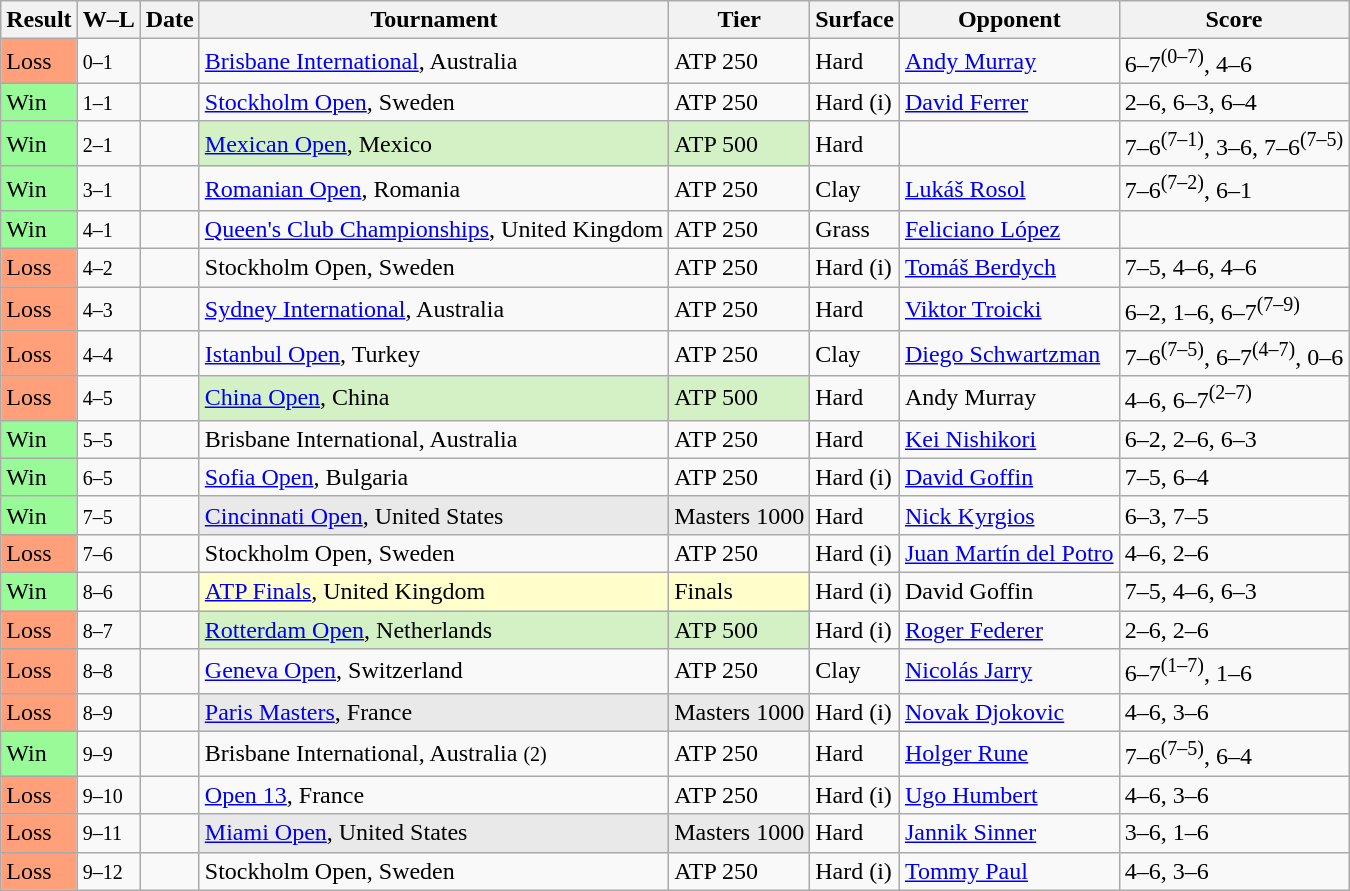<table class="sortable wikitable nowrap">
<tr>
<th>Result</th>
<th class=unsortable>W–L</th>
<th>Date</th>
<th>Tournament</th>
<th>Tier</th>
<th>Surface</th>
<th>Opponent</th>
<th class=unsortable>Score</th>
</tr>
<tr>
<td bgcolor=ffa07a>Loss</td>
<td><small>0–1</small></td>
<td><a href='#'></a></td>
<td><a href='#'>Brisbane International</a>, Australia</td>
<td>ATP 250</td>
<td>Hard</td>
<td> <a href='#'>Andy Murray</a></td>
<td>6–7<sup>(0–7)</sup>, 4–6</td>
</tr>
<tr>
<td bgcolor=98fb98>Win</td>
<td><small>1–1</small></td>
<td><a href='#'></a></td>
<td><a href='#'>Stockholm Open</a>, Sweden</td>
<td>ATP 250</td>
<td>Hard (i)</td>
<td> <a href='#'>David Ferrer</a></td>
<td>2–6, 6–3, 6–4</td>
</tr>
<tr>
<td bgcolor=98fb98>Win</td>
<td><small>2–1</small></td>
<td><a href='#'></a></td>
<td bgcolor=d4f1c5><a href='#'>Mexican Open</a>, Mexico</td>
<td bgcolor=d4f1c5>ATP 500</td>
<td>Hard</td>
<td></td>
<td>7–6<sup>(7–1)</sup>, 3–6, 7–6<sup>(7–5)</sup></td>
</tr>
<tr>
<td bgcolor=98fb98>Win</td>
<td><small>3–1</small></td>
<td><a href='#'></a></td>
<td><a href='#'>Romanian Open</a>, Romania</td>
<td>ATP 250</td>
<td>Clay</td>
<td> <a href='#'>Lukáš Rosol</a></td>
<td>7–6<sup>(7–2)</sup>, 6–1</td>
</tr>
<tr>
<td bgcolor=98fb98>Win</td>
<td><small>4–1</small></td>
<td><a href='#'></a></td>
<td><a href='#'>Queen's Club Championships</a>, United Kingdom</td>
<td>ATP 250</td>
<td>Grass</td>
<td> <a href='#'>Feliciano López</a></td>
<td></td>
</tr>
<tr>
<td bgcolor=ffa07a>Loss</td>
<td><small>4–2</small></td>
<td><a href='#'></a></td>
<td>Stockholm Open, Sweden</td>
<td>ATP 250</td>
<td>Hard (i)</td>
<td> <a href='#'>Tomáš Berdych</a></td>
<td>7–5, 4–6, 4–6</td>
</tr>
<tr>
<td bgcolor=ffa07a>Loss</td>
<td><small>4–3</small></td>
<td><a href='#'></a></td>
<td><a href='#'>Sydney International</a>, Australia</td>
<td>ATP 250</td>
<td>Hard</td>
<td> <a href='#'>Viktor Troicki</a></td>
<td>6–2, 1–6, 6–7<sup>(7–9)</sup></td>
</tr>
<tr>
<td bgcolor=ffa07a>Loss</td>
<td><small>4–4</small></td>
<td><a href='#'></a></td>
<td><a href='#'>Istanbul Open</a>, Turkey</td>
<td>ATP 250</td>
<td>Clay</td>
<td> <a href='#'>Diego Schwartzman</a></td>
<td>7–6<sup>(7–5)</sup>, 6–7<sup>(4–7)</sup>, 0–6</td>
</tr>
<tr>
<td bgcolor=ffa07a>Loss</td>
<td><small>4–5</small></td>
<td><a href='#'></a></td>
<td bgcolor=d4f1c5><a href='#'>China Open</a>, China</td>
<td bgcolor=d4f1c5>ATP 500</td>
<td>Hard</td>
<td> Andy Murray</td>
<td>4–6, 6–7<sup>(2–7)</sup></td>
</tr>
<tr>
<td bgcolor=98fb98>Win</td>
<td><small>5–5</small></td>
<td><a href='#'></a></td>
<td>Brisbane International, Australia</td>
<td>ATP 250</td>
<td>Hard</td>
<td> <a href='#'>Kei Nishikori</a></td>
<td>6–2, 2–6, 6–3</td>
</tr>
<tr>
<td bgcolor=98fb98>Win</td>
<td><small>6–5</small></td>
<td><a href='#'></a></td>
<td><a href='#'>Sofia Open</a>, Bulgaria</td>
<td>ATP 250</td>
<td>Hard (i)</td>
<td> <a href='#'>David Goffin</a></td>
<td>7–5, 6–4</td>
</tr>
<tr>
<td bgcolor=98fb98>Win</td>
<td><small>7–5</small></td>
<td><a href='#'></a></td>
<td bgcolor=e9e9e9><a href='#'>Cincinnati Open</a>, United States</td>
<td bgcolor=e9e9e9>Masters 1000</td>
<td>Hard</td>
<td> <a href='#'>Nick Kyrgios</a></td>
<td>6–3, 7–5</td>
</tr>
<tr>
<td bgcolor=ffa07a>Loss</td>
<td><small>7–6</small></td>
<td><a href='#'></a></td>
<td>Stockholm Open, Sweden</td>
<td>ATP 250</td>
<td>Hard (i)</td>
<td> <a href='#'>Juan Martín del Potro</a></td>
<td>4–6, 2–6</td>
</tr>
<tr>
<td bgcolor=98fb98>Win</td>
<td><small>8–6</small></td>
<td><a href='#'></a></td>
<td bgcolor=#ffc><a href='#'>ATP Finals</a>, United Kingdom</td>
<td bgcolor=#ffc>Finals</td>
<td>Hard (i)</td>
<td> David Goffin</td>
<td>7–5, 4–6, 6–3</td>
</tr>
<tr>
<td bgcolor=ffa07a>Loss</td>
<td><small>8–7</small></td>
<td><a href='#'></a></td>
<td bgcolor=d4f1c5><a href='#'>Rotterdam Open</a>, Netherlands</td>
<td bgcolor=d4f1c5>ATP 500</td>
<td>Hard (i)</td>
<td> <a href='#'>Roger Federer</a></td>
<td>2–6, 2–6</td>
</tr>
<tr>
<td bgcolor=ffa07a>Loss</td>
<td><small>8–8</small></td>
<td><a href='#'></a></td>
<td><a href='#'>Geneva Open</a>, Switzerland</td>
<td>ATP 250</td>
<td>Clay</td>
<td> <a href='#'>Nicolás Jarry</a></td>
<td>6–7<sup>(1–7)</sup>, 1–6</td>
</tr>
<tr>
<td bgcolor=ffa07a>Loss</td>
<td><small>8–9</small></td>
<td><a href='#'></a></td>
<td bgcolor=e9e9e9><a href='#'>Paris Masters</a>, France</td>
<td bgcolor=e9e9e9>Masters 1000</td>
<td>Hard (i)</td>
<td> <a href='#'>Novak Djokovic</a></td>
<td>4–6, 3–6</td>
</tr>
<tr>
<td bgcolor=98fb98>Win</td>
<td><small>9–9</small></td>
<td><a href='#'></a></td>
<td>Brisbane International, Australia <small>(2)</small></td>
<td>ATP 250</td>
<td>Hard</td>
<td> <a href='#'>Holger Rune</a></td>
<td>7–6<sup>(7–5)</sup>, 6–4</td>
</tr>
<tr>
<td bgcolor=ffa07a>Loss</td>
<td><small>9–10</small></td>
<td><a href='#'></a></td>
<td><a href='#'>Open 13</a>, France</td>
<td>ATP 250</td>
<td>Hard (i)</td>
<td> <a href='#'>Ugo Humbert</a></td>
<td>4–6, 3–6</td>
</tr>
<tr>
<td bgcolor=ffa07a>Loss</td>
<td><small>9–11</small></td>
<td><a href='#'></a></td>
<td bgcolor=e9e9e9><a href='#'>Miami Open</a>, United States</td>
<td bgcolor=e9e9e9>Masters 1000</td>
<td>Hard</td>
<td> <a href='#'>Jannik Sinner</a></td>
<td>3–6, 1–6</td>
</tr>
<tr>
<td bgcolor=ffa07a>Loss</td>
<td><small>9–12</small></td>
<td><a href='#'></a></td>
<td>Stockholm Open, Sweden</td>
<td>ATP 250</td>
<td>Hard (i)</td>
<td> <a href='#'>Tommy Paul</a></td>
<td>4–6, 3–6</td>
</tr>
</table>
